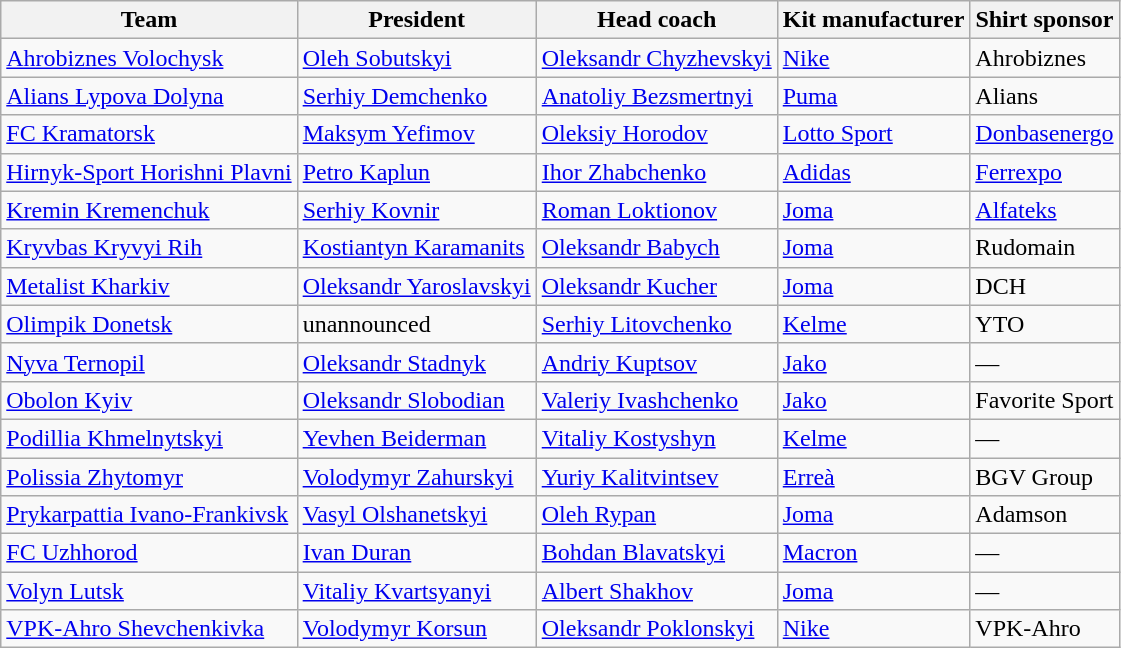<table class="wikitable" style="text-align:left;">
<tr>
<th>Team</th>
<th>President</th>
<th>Head coach</th>
<th>Kit manufacturer</th>
<th>Shirt sponsor</th>
</tr>
<tr>
<td><a href='#'>Ahrobiznes Volochysk</a></td>
<td><a href='#'>Oleh Sobutskyi</a></td>
<td> <a href='#'>Oleksandr Chyzhevskyi</a></td>
<td><a href='#'>Nike</a></td>
<td>Ahrobiznes</td>
</tr>
<tr>
<td><a href='#'>Alians Lypova Dolyna</a></td>
<td><a href='#'>Serhiy Demchenko</a></td>
<td> <a href='#'>Anatoliy Bezsmertnyi</a></td>
<td><a href='#'>Puma</a></td>
<td>Alians</td>
</tr>
<tr>
<td><a href='#'>FC Kramatorsk</a></td>
<td><a href='#'>Maksym Yefimov</a></td>
<td> <a href='#'>Oleksiy Horodov</a></td>
<td><a href='#'>Lotto Sport</a></td>
<td><a href='#'>Donbasenergo</a></td>
</tr>
<tr>
<td><a href='#'>Hirnyk-Sport Horishni Plavni</a></td>
<td><a href='#'>Petro Kaplun</a></td>
<td> <a href='#'>Ihor Zhabchenko</a></td>
<td><a href='#'>Adidas</a></td>
<td><a href='#'>Ferrexpo</a></td>
</tr>
<tr>
<td><a href='#'>Kremin Kremenchuk</a></td>
<td><a href='#'>Serhiy Kovnir</a></td>
<td> <a href='#'>Roman Loktionov</a> </td>
<td><a href='#'>Joma</a></td>
<td><a href='#'>Alfateks</a></td>
</tr>
<tr>
<td><a href='#'>Kryvbas Kryvyi Rih</a></td>
<td><a href='#'>Kostiantyn Karamanits</a></td>
<td> <a href='#'>Oleksandr Babych</a></td>
<td><a href='#'>Joma</a></td>
<td>Rudomain</td>
</tr>
<tr>
<td><a href='#'>Metalist Kharkiv</a></td>
<td><a href='#'>Oleksandr Yaroslavskyi</a></td>
<td> <a href='#'>Oleksandr Kucher</a></td>
<td><a href='#'>Joma</a></td>
<td>DCH</td>
</tr>
<tr>
<td><a href='#'>Olimpik Donetsk</a></td>
<td>unannounced</td>
<td> <a href='#'>Serhiy Litovchenko</a></td>
<td><a href='#'>Kelme</a></td>
<td>YTO</td>
</tr>
<tr>
<td><a href='#'>Nyva Ternopil</a></td>
<td><a href='#'>Oleksandr Stadnyk</a></td>
<td> <a href='#'>Andriy Kuptsov</a></td>
<td><a href='#'>Jako</a></td>
<td>—</td>
</tr>
<tr>
<td><a href='#'>Obolon Kyiv</a></td>
<td><a href='#'>Oleksandr Slobodian</a></td>
<td> <a href='#'>Valeriy Ivashchenko</a></td>
<td><a href='#'>Jako</a></td>
<td>Favorite Sport</td>
</tr>
<tr>
<td><a href='#'>Podillia Khmelnytskyi</a></td>
<td><a href='#'>Yevhen Beiderman</a></td>
<td> <a href='#'>Vitaliy Kostyshyn</a></td>
<td><a href='#'>Kelme</a></td>
<td>—</td>
</tr>
<tr>
<td><a href='#'>Polissia Zhytomyr</a></td>
<td><a href='#'>Volodymyr Zahurskyi</a></td>
<td> <a href='#'>Yuriy Kalitvintsev</a></td>
<td><a href='#'>Erreà</a></td>
<td>BGV Group</td>
</tr>
<tr>
<td><a href='#'>Prykarpattia Ivano-Frankivsk</a></td>
<td><a href='#'>Vasyl Olshanetskyi</a></td>
<td> <a href='#'>Oleh Rypan</a></td>
<td><a href='#'>Joma</a></td>
<td>Adamson</td>
</tr>
<tr>
<td><a href='#'>FC Uzhhorod</a></td>
<td><a href='#'>Ivan Duran</a></td>
<td> <a href='#'>Bohdan Blavatskyi</a> </td>
<td><a href='#'>Macron</a></td>
<td>—</td>
</tr>
<tr>
<td><a href='#'>Volyn Lutsk</a></td>
<td><a href='#'>Vitaliy Kvartsyanyi</a></td>
<td> <a href='#'>Albert Shakhov</a></td>
<td><a href='#'>Joma</a></td>
<td>—</td>
</tr>
<tr>
<td><a href='#'>VPK-Ahro Shevchenkivka</a></td>
<td><a href='#'>Volodymyr Korsun</a></td>
<td> <a href='#'>Oleksandr Poklonskyi</a></td>
<td><a href='#'>Nike</a></td>
<td>VPK-Ahro</td>
</tr>
</table>
